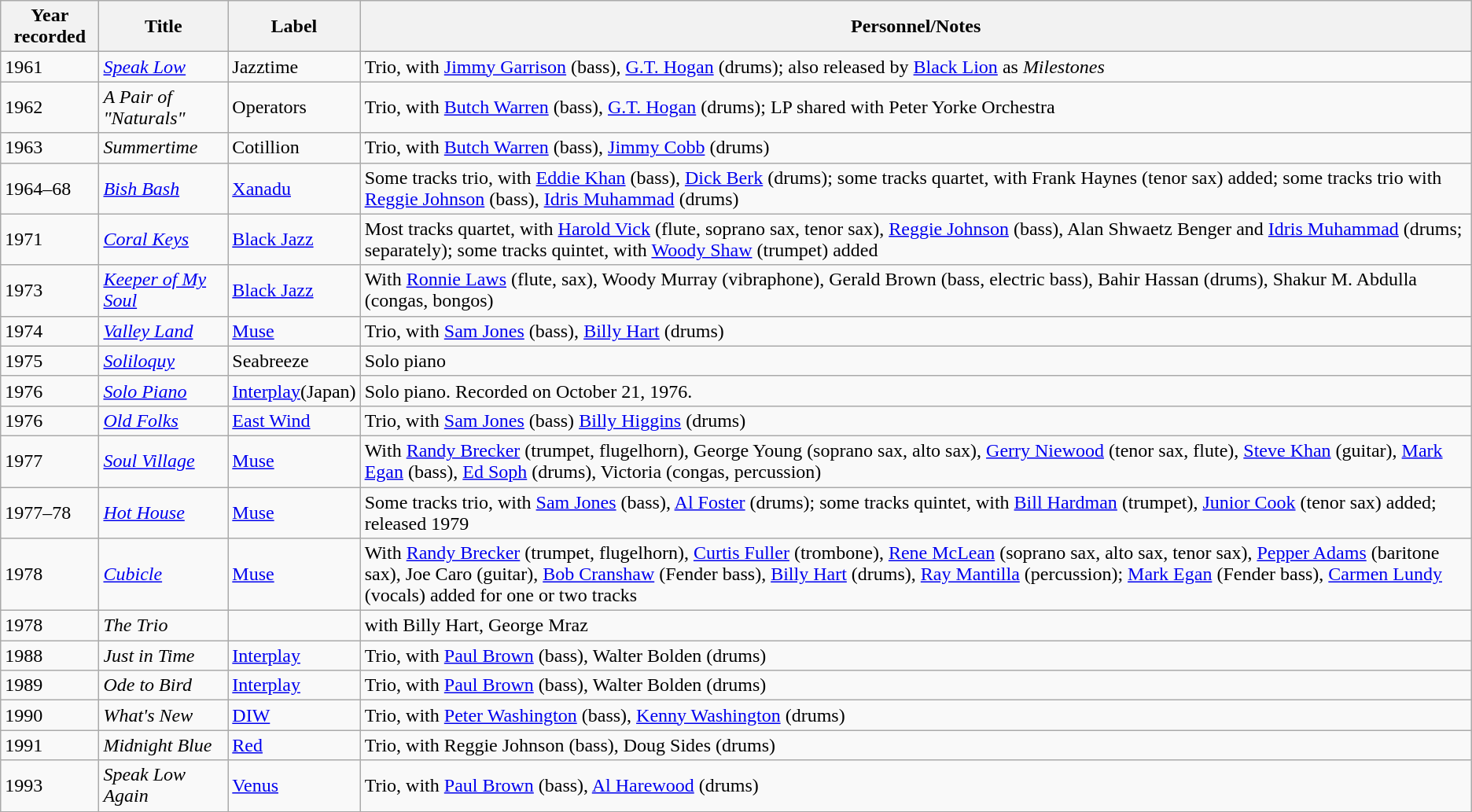<table class="wikitable sortable">
<tr>
<th>Year recorded</th>
<th>Title</th>
<th>Label</th>
<th>Personnel/Notes</th>
</tr>
<tr>
<td>1961</td>
<td><em><a href='#'>Speak Low</a></em></td>
<td>Jazztime</td>
<td>Trio, with <a href='#'>Jimmy Garrison</a> (bass), <a href='#'>G.T. Hogan</a> (drums); also released by <a href='#'>Black Lion</a> as <em>Milestones</em></td>
</tr>
<tr>
<td>1962</td>
<td><em>A Pair of "Naturals"</em></td>
<td>Operators</td>
<td>Trio, with <a href='#'>Butch Warren</a> (bass), <a href='#'>G.T. Hogan</a> (drums); LP shared with Peter Yorke Orchestra</td>
</tr>
<tr>
<td>1963</td>
<td><em>Summertime</em></td>
<td>Cotillion</td>
<td>Trio, with <a href='#'>Butch Warren</a> (bass), <a href='#'>Jimmy Cobb</a> (drums)</td>
</tr>
<tr>
<td>1964–68</td>
<td><em><a href='#'>Bish Bash</a></em></td>
<td><a href='#'>Xanadu</a></td>
<td>Some tracks trio, with <a href='#'>Eddie Khan</a> (bass), <a href='#'>Dick Berk</a> (drums); some tracks quartet, with Frank Haynes (tenor sax) added; some tracks trio with <a href='#'>Reggie Johnson</a> (bass), <a href='#'>Idris Muhammad</a> (drums)</td>
</tr>
<tr>
<td>1971</td>
<td><em><a href='#'>Coral Keys</a></em></td>
<td><a href='#'>Black Jazz</a></td>
<td>Most tracks quartet, with <a href='#'>Harold Vick</a> (flute, soprano sax, tenor sax), <a href='#'>Reggie Johnson</a> (bass), Alan Shwaetz Benger and <a href='#'>Idris Muhammad</a> (drums; separately); some tracks quintet, with <a href='#'>Woody Shaw</a> (trumpet) added</td>
</tr>
<tr>
<td>1973</td>
<td><em><a href='#'>Keeper of My Soul</a></em></td>
<td><a href='#'>Black Jazz</a></td>
<td>With <a href='#'>Ronnie Laws</a> (flute, sax), Woody Murray (vibraphone), Gerald Brown (bass, electric bass), Bahir Hassan (drums), Shakur M. Abdulla (congas, bongos)</td>
</tr>
<tr>
<td>1974</td>
<td><em><a href='#'>Valley Land</a></em></td>
<td><a href='#'>Muse</a></td>
<td>Trio, with <a href='#'>Sam Jones</a> (bass), <a href='#'>Billy Hart</a> (drums)</td>
</tr>
<tr>
<td>1975</td>
<td><em><a href='#'>Soliloquy</a></em></td>
<td>Seabreeze</td>
<td>Solo piano</td>
</tr>
<tr>
<td>1976</td>
<td><em><a href='#'>Solo Piano</a></em></td>
<td><a href='#'>Interplay</a>(Japan)</td>
<td>Solo piano. Recorded on October 21, 1976.</td>
</tr>
<tr>
<td>1976</td>
<td><em><a href='#'>Old Folks</a></em></td>
<td><a href='#'>East Wind</a></td>
<td>Trio, with <a href='#'>Sam Jones</a> (bass) <a href='#'>Billy Higgins</a> (drums)</td>
</tr>
<tr>
<td>1977</td>
<td><em><a href='#'>Soul Village</a></em></td>
<td><a href='#'>Muse</a></td>
<td>With <a href='#'>Randy Brecker</a> (trumpet, flugelhorn), George Young (soprano sax, alto sax), <a href='#'>Gerry Niewood</a> (tenor sax, flute), <a href='#'>Steve Khan</a> (guitar), <a href='#'>Mark Egan</a> (bass), <a href='#'>Ed Soph</a> (drums), Victoria (congas, percussion)</td>
</tr>
<tr>
<td>1977–78</td>
<td><em><a href='#'>Hot House</a></em></td>
<td><a href='#'>Muse</a></td>
<td>Some tracks trio, with <a href='#'>Sam Jones</a> (bass), <a href='#'>Al Foster</a> (drums); some tracks quintet, with <a href='#'>Bill Hardman</a> (trumpet), <a href='#'>Junior Cook</a> (tenor sax) added; released 1979</td>
</tr>
<tr>
<td>1978</td>
<td><em><a href='#'>Cubicle</a></em></td>
<td><a href='#'>Muse</a></td>
<td>With <a href='#'>Randy Brecker</a> (trumpet, flugelhorn), <a href='#'>Curtis Fuller</a> (trombone), <a href='#'>Rene McLean</a> (soprano sax, alto sax, tenor sax), <a href='#'>Pepper Adams</a> (baritone sax), Joe Caro (guitar), <a href='#'>Bob Cranshaw</a> (Fender bass), <a href='#'>Billy Hart</a> (drums), <a href='#'>Ray Mantilla</a> (percussion); <a href='#'>Mark Egan</a> (Fender bass), <a href='#'>Carmen Lundy</a> (vocals) added for one or two tracks</td>
</tr>
<tr>
<td>1978</td>
<td><em>The Trio</em></td>
<td></td>
<td>with Billy Hart, George Mraz</td>
</tr>
<tr>
<td>1988</td>
<td><em>Just in Time</em></td>
<td><a href='#'>Interplay</a></td>
<td>Trio, with <a href='#'>Paul Brown</a> (bass), Walter Bolden (drums)</td>
</tr>
<tr>
<td>1989</td>
<td><em>Ode to Bird</em></td>
<td><a href='#'>Interplay</a></td>
<td>Trio, with <a href='#'>Paul Brown</a> (bass), Walter Bolden (drums)</td>
</tr>
<tr>
<td>1990</td>
<td><em>What's New</em></td>
<td><a href='#'>DIW</a></td>
<td>Trio, with <a href='#'>Peter Washington</a> (bass), <a href='#'>Kenny Washington</a> (drums)</td>
</tr>
<tr>
<td>1991</td>
<td><em>Midnight Blue</em></td>
<td><a href='#'>Red</a></td>
<td>Trio, with Reggie Johnson (bass), Doug Sides (drums)</td>
</tr>
<tr>
<td>1993</td>
<td><em>Speak Low Again</em></td>
<td><a href='#'>Venus</a></td>
<td>Trio, with <a href='#'>Paul Brown</a> (bass), <a href='#'>Al Harewood</a> (drums)</td>
</tr>
</table>
